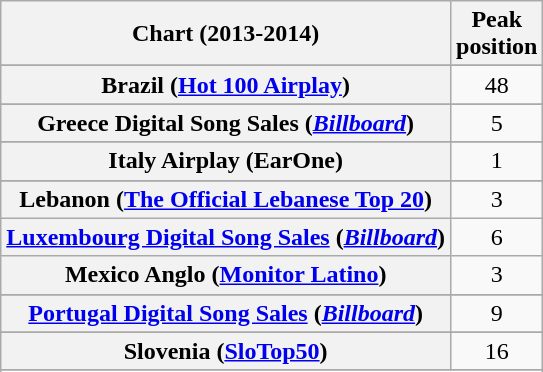<table class="wikitable sortable plainrowheaders" style="text-align:center">
<tr>
<th scope="col">Chart (2013-2014)</th>
<th scope="col">Peak<br>position</th>
</tr>
<tr>
</tr>
<tr>
</tr>
<tr>
</tr>
<tr>
</tr>
<tr>
<th scope="row">Brazil (<a href='#'>Hot 100 Airplay</a>)</th>
<td>48</td>
</tr>
<tr>
</tr>
<tr>
</tr>
<tr>
</tr>
<tr>
</tr>
<tr>
</tr>
<tr>
</tr>
<tr>
</tr>
<tr>
</tr>
<tr>
</tr>
<tr>
<th scope="row">Greece Digital Song Sales (<em><a href='#'>Billboard</a></em>)</th>
<td>5</td>
</tr>
<tr>
</tr>
<tr>
</tr>
<tr>
</tr>
<tr>
</tr>
<tr>
</tr>
<tr>
</tr>
<tr>
<th scope="row">Italy Airplay (EarOne)</th>
<td>1</td>
</tr>
<tr>
</tr>
<tr>
<th scope="row">Lebanon (<a href='#'>The Official Lebanese Top 20</a>)</th>
<td>3</td>
</tr>
<tr>
<th scope="row"><a href='#'>Luxembourg Digital Song Sales</a> (<em><a href='#'>Billboard</a></em>)</th>
<td>6</td>
</tr>
<tr>
<th scope="row">Mexico Anglo (<a href='#'>Monitor Latino</a>)</th>
<td>3</td>
</tr>
<tr>
</tr>
<tr>
</tr>
<tr>
</tr>
<tr>
</tr>
<tr>
</tr>
<tr>
</tr>
<tr>
<th scope="row"><a href='#'>Portugal Digital Song Sales</a> (<em><a href='#'>Billboard</a></em>)</th>
<td>9</td>
</tr>
<tr>
</tr>
<tr>
</tr>
<tr>
</tr>
<tr>
</tr>
<tr>
<th scope="row">Slovenia (<a href='#'>SloTop50</a>)</th>
<td>16</td>
</tr>
<tr>
</tr>
<tr>
</tr>
<tr>
</tr>
<tr>
</tr>
<tr>
</tr>
<tr>
</tr>
<tr>
</tr>
<tr>
</tr>
<tr>
</tr>
<tr>
</tr>
<tr>
</tr>
<tr>
</tr>
<tr>
</tr>
</table>
